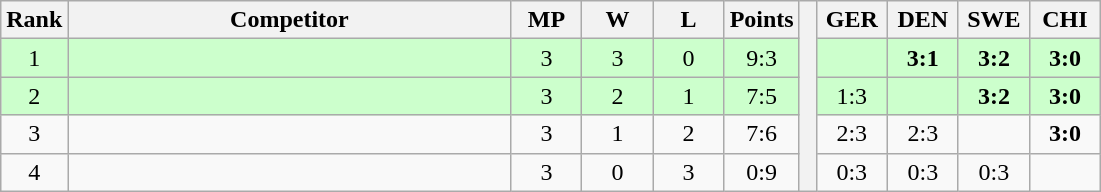<table class="wikitable" style="text-align:center">
<tr>
<th>Rank</th>
<th style="width:18em">Competitor</th>
<th style="width:2.5em">MP</th>
<th style="width:2.5em">W</th>
<th style="width:2.5em">L</th>
<th>Points</th>
<th rowspan="5"> </th>
<th style="width:2.5em">GER</th>
<th style="width:2.5em">DEN</th>
<th style="width:2.5em">SWE</th>
<th style="width:2.5em">CHI</th>
</tr>
<tr style="background:#cfc;">
<td>1</td>
<td style="text-align:left"></td>
<td>3</td>
<td>3</td>
<td>0</td>
<td>9:3</td>
<td></td>
<td><strong>3:1</strong></td>
<td><strong>3:2</strong></td>
<td><strong>3:0</strong></td>
</tr>
<tr style="background:#cfc;">
<td>2</td>
<td style="text-align:left"></td>
<td>3</td>
<td>2</td>
<td>1</td>
<td>7:5</td>
<td>1:3</td>
<td></td>
<td><strong>3:2</strong></td>
<td><strong>3:0</strong></td>
</tr>
<tr>
<td>3</td>
<td style="text-align:left"></td>
<td>3</td>
<td>1</td>
<td>2</td>
<td>7:6</td>
<td>2:3</td>
<td>2:3</td>
<td></td>
<td><strong>3:0</strong></td>
</tr>
<tr>
<td>4</td>
<td style="text-align:left"></td>
<td>3</td>
<td>0</td>
<td>3</td>
<td>0:9</td>
<td>0:3</td>
<td>0:3</td>
<td>0:3</td>
<td></td>
</tr>
</table>
